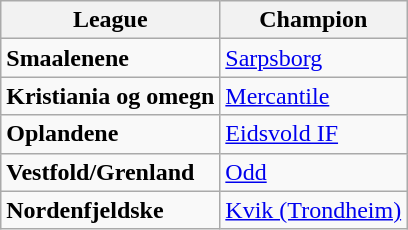<table class="wikitable">
<tr>
<th>League</th>
<th>Champion</th>
</tr>
<tr>
<td><strong>Smaalenene</strong></td>
<td><a href='#'>Sarpsborg</a></td>
</tr>
<tr>
<td><strong>Kristiania og omegn</strong></td>
<td><a href='#'>Mercantile</a></td>
</tr>
<tr>
<td><strong>Oplandene</strong></td>
<td><a href='#'>Eidsvold IF</a></td>
</tr>
<tr>
<td><strong>Vestfold/Grenland</strong></td>
<td><a href='#'>Odd</a></td>
</tr>
<tr>
<td><strong>Nordenfjeldske</strong></td>
<td><a href='#'>Kvik (Trondheim)</a></td>
</tr>
</table>
